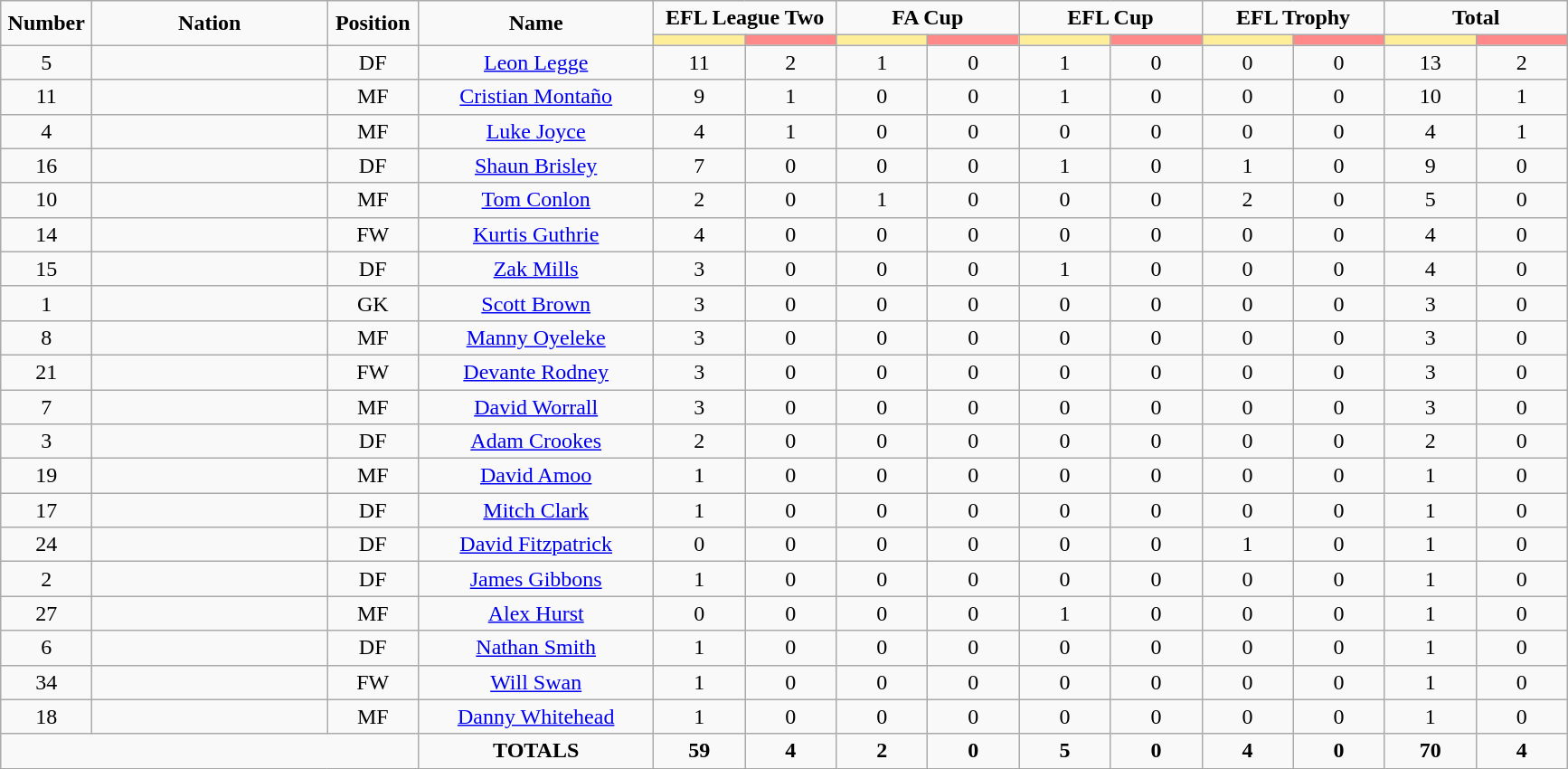<table class="wikitable" style="font-size: 100%; text-align: center;">
<tr>
<td rowspan="2" width="60" align="center"><strong>Number</strong></td>
<td rowspan="2" width="15%" align="center"><strong>Nation</strong></td>
<td rowspan="2" width="60" align="center"><strong>Position</strong></td>
<td rowspan="2" width="15%" align="center"><strong>Name</strong></td>
<td colspan="2" align="center"><strong>EFL League Two</strong></td>
<td colspan="2" align="center"><strong>FA Cup</strong></td>
<td colspan="2" align="center"><strong>EFL Cup</strong></td>
<td colspan="2" align="center"><strong>EFL Trophy</strong></td>
<td colspan="2" align="center"><strong>Total</strong></td>
</tr>
<tr>
<th width=60 style="background: #FFEE99"></th>
<th width=60 style="background: #FF8888"></th>
<th width=60 style="background: #FFEE99"></th>
<th width=60 style="background: #FF8888"></th>
<th width=60 style="background: #FFEE99"></th>
<th width=60 style="background: #FF8888"></th>
<th width=60 style="background: #FFEE99"></th>
<th width=60 style="background: #FF8888"></th>
<th width=60 style="background: #FFEE99"></th>
<th width=60 style="background: #FF8888"></th>
</tr>
<tr>
<td>5</td>
<td></td>
<td>DF</td>
<td><a href='#'>Leon Legge</a></td>
<td>11</td>
<td>2</td>
<td>1</td>
<td>0</td>
<td>1</td>
<td>0</td>
<td>0</td>
<td>0</td>
<td>13</td>
<td>2</td>
</tr>
<tr>
<td>11</td>
<td></td>
<td>MF</td>
<td><a href='#'>Cristian Montaño</a></td>
<td>9</td>
<td>1</td>
<td>0</td>
<td>0</td>
<td>1</td>
<td>0</td>
<td>0</td>
<td>0</td>
<td>10</td>
<td>1</td>
</tr>
<tr>
<td>4</td>
<td></td>
<td>MF</td>
<td><a href='#'>Luke Joyce</a></td>
<td>4</td>
<td>1</td>
<td>0</td>
<td>0</td>
<td>0</td>
<td>0</td>
<td>0</td>
<td>0</td>
<td>4</td>
<td>1</td>
</tr>
<tr>
<td>16</td>
<td></td>
<td>DF</td>
<td><a href='#'>Shaun Brisley</a></td>
<td>7</td>
<td>0</td>
<td>0</td>
<td>0</td>
<td>1</td>
<td>0</td>
<td>1</td>
<td>0</td>
<td>9</td>
<td>0</td>
</tr>
<tr>
<td>10</td>
<td></td>
<td>MF</td>
<td><a href='#'>Tom Conlon</a></td>
<td>2</td>
<td>0</td>
<td>1</td>
<td>0</td>
<td>0</td>
<td>0</td>
<td>2</td>
<td>0</td>
<td>5</td>
<td>0</td>
</tr>
<tr>
<td>14</td>
<td></td>
<td>FW</td>
<td><a href='#'>Kurtis Guthrie</a></td>
<td>4</td>
<td>0</td>
<td>0</td>
<td>0</td>
<td>0</td>
<td>0</td>
<td>0</td>
<td>0</td>
<td>4</td>
<td>0</td>
</tr>
<tr>
<td>15</td>
<td></td>
<td>DF</td>
<td><a href='#'>Zak Mills</a></td>
<td>3</td>
<td>0</td>
<td>0</td>
<td>0</td>
<td>1</td>
<td>0</td>
<td>0</td>
<td>0</td>
<td>4</td>
<td>0</td>
</tr>
<tr>
<td>1</td>
<td></td>
<td>GK</td>
<td><a href='#'>Scott Brown</a></td>
<td>3</td>
<td>0</td>
<td>0</td>
<td>0</td>
<td>0</td>
<td>0</td>
<td>0</td>
<td>0</td>
<td>3</td>
<td>0</td>
</tr>
<tr>
<td>8</td>
<td></td>
<td>MF</td>
<td><a href='#'>Manny Oyeleke</a></td>
<td>3</td>
<td>0</td>
<td>0</td>
<td>0</td>
<td>0</td>
<td>0</td>
<td>0</td>
<td>0</td>
<td>3</td>
<td>0</td>
</tr>
<tr>
<td>21</td>
<td></td>
<td>FW</td>
<td><a href='#'>Devante Rodney</a></td>
<td>3</td>
<td>0</td>
<td>0</td>
<td>0</td>
<td>0</td>
<td>0</td>
<td>0</td>
<td>0</td>
<td>3</td>
<td>0</td>
</tr>
<tr>
<td>7</td>
<td></td>
<td>MF</td>
<td><a href='#'>David Worrall</a></td>
<td>3</td>
<td>0</td>
<td>0</td>
<td>0</td>
<td>0</td>
<td>0</td>
<td>0</td>
<td>0</td>
<td>3</td>
<td>0</td>
</tr>
<tr>
<td>3</td>
<td></td>
<td>DF</td>
<td><a href='#'>Adam Crookes</a></td>
<td>2</td>
<td>0</td>
<td>0</td>
<td>0</td>
<td>0</td>
<td>0</td>
<td>0</td>
<td>0</td>
<td>2</td>
<td>0</td>
</tr>
<tr>
<td>19</td>
<td></td>
<td>MF</td>
<td><a href='#'>David Amoo</a></td>
<td>1</td>
<td>0</td>
<td>0</td>
<td>0</td>
<td>0</td>
<td>0</td>
<td>0</td>
<td>0</td>
<td>1</td>
<td>0</td>
</tr>
<tr>
<td>17</td>
<td></td>
<td>DF</td>
<td><a href='#'>Mitch Clark</a></td>
<td>1</td>
<td>0</td>
<td>0</td>
<td>0</td>
<td>0</td>
<td>0</td>
<td>0</td>
<td>0</td>
<td>1</td>
<td>0</td>
</tr>
<tr>
<td>24</td>
<td></td>
<td>DF</td>
<td><a href='#'>David Fitzpatrick</a></td>
<td>0</td>
<td>0</td>
<td>0</td>
<td>0</td>
<td>0</td>
<td>0</td>
<td>1</td>
<td>0</td>
<td>1</td>
<td>0</td>
</tr>
<tr>
<td>2</td>
<td></td>
<td>DF</td>
<td><a href='#'>James Gibbons</a></td>
<td>1</td>
<td>0</td>
<td>0</td>
<td>0</td>
<td>0</td>
<td>0</td>
<td>0</td>
<td>0</td>
<td>1</td>
<td>0</td>
</tr>
<tr>
<td>27</td>
<td></td>
<td>MF</td>
<td><a href='#'>Alex Hurst</a></td>
<td>0</td>
<td>0</td>
<td>0</td>
<td>0</td>
<td>1</td>
<td>0</td>
<td>0</td>
<td>0</td>
<td>1</td>
<td>0</td>
</tr>
<tr>
<td>6</td>
<td></td>
<td>DF</td>
<td><a href='#'>Nathan Smith</a></td>
<td>1</td>
<td>0</td>
<td>0</td>
<td>0</td>
<td>0</td>
<td>0</td>
<td>0</td>
<td>0</td>
<td>1</td>
<td>0</td>
</tr>
<tr>
<td>34</td>
<td></td>
<td>FW</td>
<td><a href='#'>Will Swan</a></td>
<td>1</td>
<td>0</td>
<td>0</td>
<td>0</td>
<td>0</td>
<td>0</td>
<td>0</td>
<td>0</td>
<td>1</td>
<td>0</td>
</tr>
<tr>
<td>18</td>
<td></td>
<td>MF</td>
<td><a href='#'>Danny Whitehead</a></td>
<td>1</td>
<td>0</td>
<td>0</td>
<td>0</td>
<td>0</td>
<td>0</td>
<td>0</td>
<td>0</td>
<td>1</td>
<td>0</td>
</tr>
<tr>
<td colspan="3"></td>
<td><strong>TOTALS</strong></td>
<td><strong>59</strong></td>
<td><strong>4</strong></td>
<td><strong>2</strong></td>
<td><strong>0</strong></td>
<td><strong>5</strong></td>
<td><strong>0</strong></td>
<td><strong>4</strong></td>
<td><strong>0</strong></td>
<td><strong>70</strong></td>
<td><strong>4</strong></td>
</tr>
</table>
